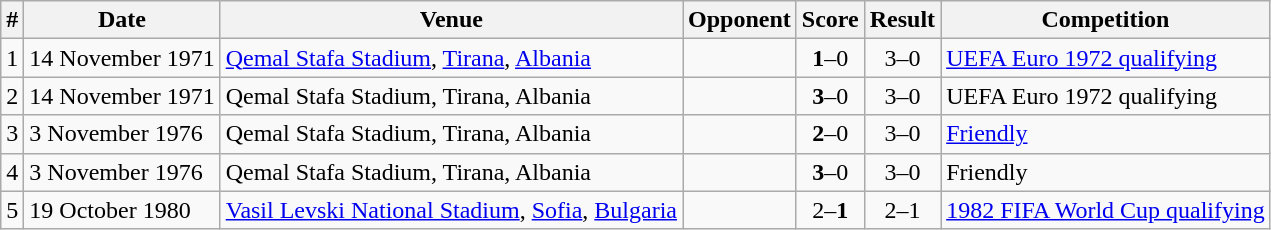<table class="wikitable collapsible">
<tr>
<th>#</th>
<th>Date</th>
<th>Venue</th>
<th>Opponent</th>
<th>Score</th>
<th>Result</th>
<th>Competition</th>
</tr>
<tr>
<td>1</td>
<td>14 November 1971</td>
<td><a href='#'>Qemal Stafa Stadium</a>, <a href='#'>Tirana</a>, <a href='#'>Albania</a></td>
<td></td>
<td align=center><strong>1</strong>–0</td>
<td align=center>3–0</td>
<td><a href='#'>UEFA Euro 1972 qualifying</a></td>
</tr>
<tr>
<td>2</td>
<td>14 November 1971</td>
<td>Qemal Stafa Stadium, Tirana, Albania</td>
<td></td>
<td align=center><strong>3</strong>–0</td>
<td align=center>3–0</td>
<td>UEFA Euro 1972 qualifying</td>
</tr>
<tr>
<td>3</td>
<td>3 November 1976</td>
<td>Qemal Stafa Stadium, Tirana, Albania</td>
<td></td>
<td align=center><strong>2</strong>–0</td>
<td align=center>3–0</td>
<td><a href='#'>Friendly</a></td>
</tr>
<tr>
<td>4</td>
<td>3 November 1976</td>
<td>Qemal Stafa Stadium, Tirana, Albania</td>
<td></td>
<td align=center><strong>3</strong>–0</td>
<td align=center>3–0</td>
<td>Friendly</td>
</tr>
<tr>
<td>5</td>
<td>19 October 1980</td>
<td><a href='#'>Vasil Levski National Stadium</a>, <a href='#'>Sofia</a>, <a href='#'>Bulgaria</a></td>
<td></td>
<td align=center>2–<strong>1</strong></td>
<td align=center>2–1</td>
<td><a href='#'>1982 FIFA World Cup qualifying</a></td>
</tr>
</table>
